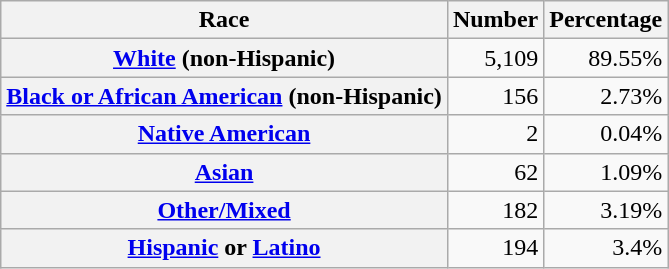<table class="wikitable" style="text-align:right">
<tr>
<th scope="col">Race</th>
<th scope="col">Number</th>
<th scope="col">Percentage</th>
</tr>
<tr>
<th scope="row"><a href='#'>White</a> (non-Hispanic)</th>
<td>5,109</td>
<td>89.55%</td>
</tr>
<tr>
<th scope="row"><a href='#'>Black or African American</a> (non-Hispanic)</th>
<td>156</td>
<td>2.73%</td>
</tr>
<tr>
<th scope="row"><a href='#'>Native American</a></th>
<td>2</td>
<td>0.04%</td>
</tr>
<tr>
<th scope="row"><a href='#'>Asian</a></th>
<td>62</td>
<td>1.09%</td>
</tr>
<tr>
<th scope="row"><a href='#'>Other/Mixed</a></th>
<td>182</td>
<td>3.19%</td>
</tr>
<tr>
<th scope="row"><a href='#'>Hispanic</a> or <a href='#'>Latino</a></th>
<td>194</td>
<td>3.4%</td>
</tr>
</table>
